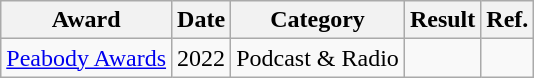<table class="wikitable sortable">
<tr>
<th>Award</th>
<th>Date</th>
<th>Category</th>
<th>Result</th>
<th>Ref.</th>
</tr>
<tr>
<td><a href='#'>Peabody Awards</a></td>
<td>2022</td>
<td>Podcast & Radio</td>
<td></td>
<td></td>
</tr>
</table>
